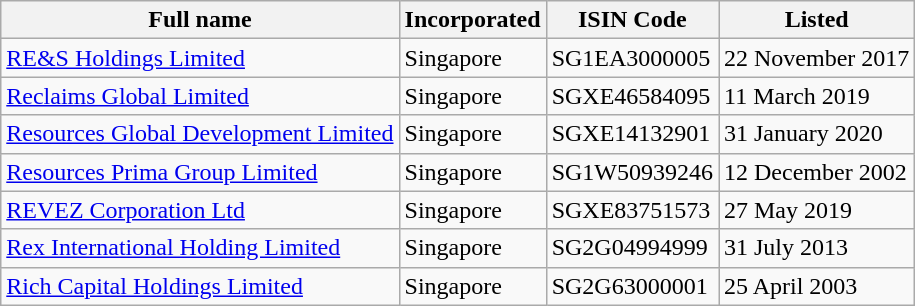<table class="wikitable">
<tr>
<th>Full name</th>
<th>Incorporated</th>
<th>ISIN Code</th>
<th>Listed</th>
</tr>
<tr>
<td><a href='#'>RE&S Holdings Limited</a></td>
<td>Singapore</td>
<td>SG1EA3000005</td>
<td>22 November 2017</td>
</tr>
<tr>
<td><a href='#'>Reclaims Global Limited</a></td>
<td>Singapore</td>
<td>SGXE46584095</td>
<td>11 March 2019</td>
</tr>
<tr>
<td><a href='#'>Resources Global Development Limited</a></td>
<td>Singapore</td>
<td>SGXE14132901</td>
<td>31 January 2020</td>
</tr>
<tr>
<td><a href='#'>Resources Prima Group Limited</a></td>
<td>Singapore</td>
<td>SG1W50939246</td>
<td>12 December 2002</td>
</tr>
<tr>
<td><a href='#'>REVEZ Corporation Ltd</a></td>
<td>Singapore</td>
<td>SGXE83751573</td>
<td>27 May 2019</td>
</tr>
<tr>
<td><a href='#'>Rex International Holding Limited</a></td>
<td>Singapore</td>
<td>SG2G04994999</td>
<td>31 July 2013</td>
</tr>
<tr>
<td><a href='#'>Rich Capital Holdings Limited</a></td>
<td>Singapore</td>
<td>SG2G63000001</td>
<td>25 April 2003</td>
</tr>
</table>
